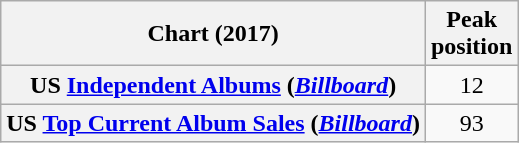<table class="wikitable sortable plainrowheaders" style="text-align:center">
<tr>
<th>Chart (2017)</th>
<th>Peak<br>position</th>
</tr>
<tr>
<th scope="row">US <a href='#'>Independent Albums</a> (<a href='#'><em>Billboard</em></a>)</th>
<td>12</td>
</tr>
<tr>
<th scope="row">US <a href='#'>Top Current Album Sales</a> (<a href='#'><em>Billboard</em></a>)</th>
<td>93</td>
</tr>
</table>
